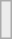<table class="wikitable" style="margin:1em auto;">
<tr>
<td style="background:#ECECEC;"><br></td>
</tr>
</table>
